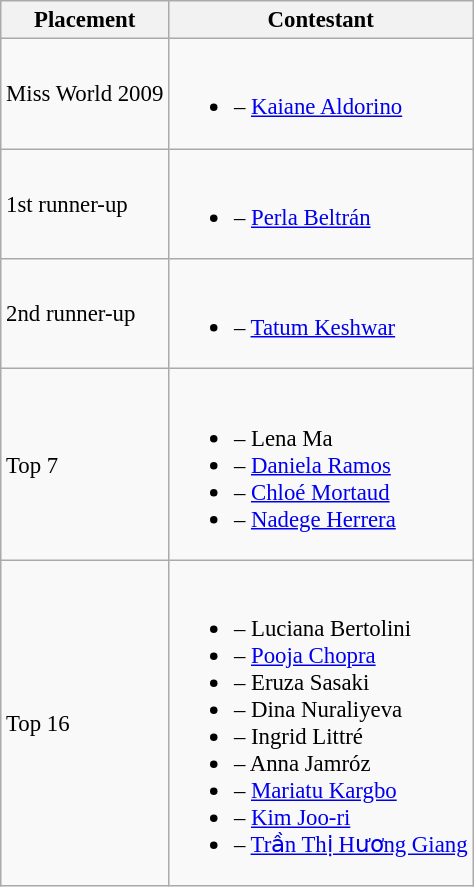<table class="wikitable sortable" style="font-size:95%;">
<tr>
<th>Placement</th>
<th>Contestant</th>
</tr>
<tr>
<td>Miss World 2009</td>
<td><br><ul><li> – <a href='#'>Kaiane Aldorino</a></li></ul></td>
</tr>
<tr>
<td>1st runner-up</td>
<td><br><ul><li> – <a href='#'>Perla Beltrán</a></li></ul></td>
</tr>
<tr>
<td>2nd runner-up</td>
<td><br><ul><li> – <a href='#'>Tatum Keshwar</a></li></ul></td>
</tr>
<tr>
<td>Top 7</td>
<td><br><ul><li> – Lena Ma</li><li> – <a href='#'>Daniela Ramos</a></li><li> – <a href='#'>Chloé Mortaud</a></li><li> – <a href='#'>Nadege Herrera</a></li></ul></td>
</tr>
<tr>
<td>Top 16</td>
<td><br><ul><li> – Luciana Bertolini</li><li> – <a href='#'>Pooja Chopra</a></li><li> – Eruza Sasaki</li><li> – Dina Nuraliyeva</li><li> – Ingrid Littré</li><li> – Anna Jamróz</li><li> – <a href='#'>Mariatu Kargbo</a></li><li> – <a href='#'>Kim Joo-ri</a></li><li> – <a href='#'>Trần Thị Hương Giang</a></li></ul></td>
</tr>
</table>
